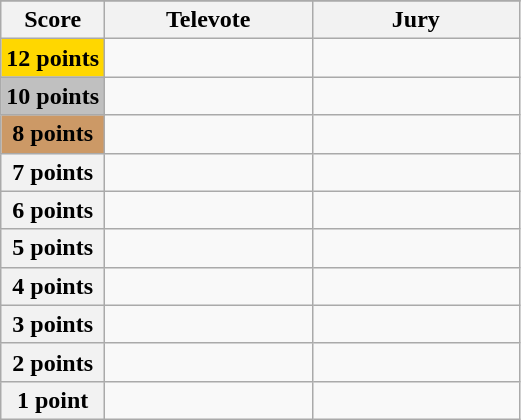<table class="wikitable">
<tr>
</tr>
<tr>
<th scope="col" width="20%">Score</th>
<th scope="col" width="40%">Televote</th>
<th scope="col" width="40%">Jury</th>
</tr>
<tr>
<th scope="row" style="background:gold">12 points</th>
<td></td>
<td></td>
</tr>
<tr>
<th scope="row" style="background:silver">10 points</th>
<td></td>
<td></td>
</tr>
<tr>
<th scope="row" style="background:#CC9966">8 points</th>
<td></td>
<td></td>
</tr>
<tr>
<th scope="row">7 points</th>
<td></td>
<td></td>
</tr>
<tr>
<th scope="row">6 points</th>
<td></td>
<td></td>
</tr>
<tr>
<th scope="row">5 points</th>
<td></td>
<td></td>
</tr>
<tr>
<th scope="row">4 points</th>
<td></td>
<td></td>
</tr>
<tr>
<th scope="row">3 points</th>
<td></td>
<td></td>
</tr>
<tr>
<th scope="row">2 points</th>
<td></td>
<td></td>
</tr>
<tr>
<th scope="row">1 point</th>
<td></td>
<td></td>
</tr>
</table>
